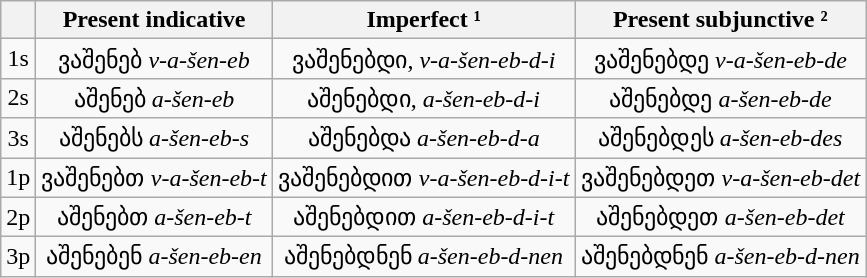<table class="wikitable" style="text-align:center;">
<tr>
<th> </th>
<th>Present indicative</th>
<th>Imperfect ¹</th>
<th>Present subjunctive ²</th>
</tr>
<tr>
<td>1s</td>
<td>ვაშენებ     <em>v-a-šen-eb</em></td>
<td>ვაშენებდი,    <em>v-a-šen-eb-d-i</em></td>
<td>ვაშენებდე     <em>v-a-šen-eb-de</em></td>
</tr>
<tr>
<td>2s</td>
<td>აშენებ       <em>a-šen-eb</em></td>
<td>აშენებდი,      <em>a-šen-eb-d-i</em></td>
<td>აშენებდე       <em>a-šen-eb-de</em></td>
</tr>
<tr>
<td>3s</td>
<td>აშენებს    <em>a-šen-eb-s</em></td>
<td>აშენებდა       <em>a-šen-eb-d-a</em></td>
<td>აშენებდეს     <em>a-šen-eb-des</em></td>
</tr>
<tr>
<td>1p</td>
<td>ვაშენებთ <em>v-a-šen-eb-t</em></td>
<td>ვაშენებდით <em>v-a-šen-eb-d-i-t</em></td>
<td>ვაშენებდეთ <em>v-a-šen-eb-det</em></td>
</tr>
<tr>
<td>2p</td>
<td>აშენებთ   <em>a-šen-eb-t</em></td>
<td>აშენებდით   <em>a-šen-eb-d-i-t</em></td>
<td>აშენებდეთ   <em>a-šen-eb-det</em></td>
</tr>
<tr>
<td>3p</td>
<td>აშენებენ  <em>a-šen-eb-en</em></td>
<td>აშენებდნენ  <em>a-šen-eb-d-nen</em></td>
<td>აშენებდნენ  <em>a-šen-eb-d-nen</em></td>
</tr>
</table>
